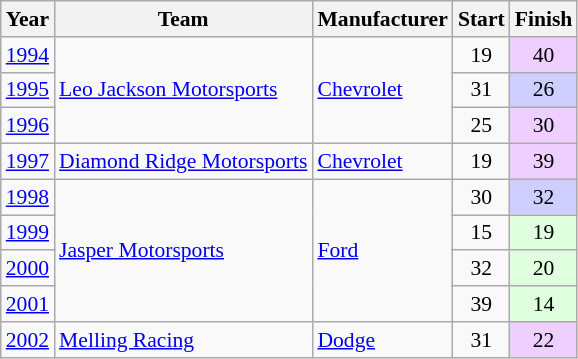<table class="wikitable" style="font-size: 90%;">
<tr>
<th>Year</th>
<th>Team</th>
<th>Manufacturer</th>
<th>Start</th>
<th>Finish</th>
</tr>
<tr>
<td><a href='#'>1994</a></td>
<td rowspan=3><a href='#'>Leo Jackson Motorsports</a></td>
<td rowspan=3><a href='#'>Chevrolet</a></td>
<td align=center>19</td>
<td align=center style="background:#EFCFFF;">40</td>
</tr>
<tr>
<td><a href='#'>1995</a></td>
<td align=center>31</td>
<td align=center style="background:#CFCFFF;">26</td>
</tr>
<tr>
<td><a href='#'>1996</a></td>
<td align=center>25</td>
<td align=center style="background:#EFCFFF;">30</td>
</tr>
<tr>
<td><a href='#'>1997</a></td>
<td><a href='#'>Diamond Ridge Motorsports</a></td>
<td><a href='#'>Chevrolet</a></td>
<td align=center>19</td>
<td align=center style="background:#EFCFFF;">39</td>
</tr>
<tr>
<td><a href='#'>1998</a></td>
<td rowspan=4><a href='#'>Jasper Motorsports</a></td>
<td rowspan=4><a href='#'>Ford</a></td>
<td align=center>30</td>
<td align=center style="background:#CFCFFF;">32</td>
</tr>
<tr>
<td><a href='#'>1999</a></td>
<td align=center>15</td>
<td align=center style="background:#DFFFDF;">19</td>
</tr>
<tr>
<td><a href='#'>2000</a></td>
<td align=center>32</td>
<td align=center style="background:#DFFFDF;">20</td>
</tr>
<tr>
<td><a href='#'>2001</a></td>
<td align=center>39</td>
<td align=center style="background:#DFFFDF;">14</td>
</tr>
<tr>
<td><a href='#'>2002</a></td>
<td><a href='#'>Melling Racing</a></td>
<td><a href='#'>Dodge</a></td>
<td align=center>31</td>
<td align=center style="background:#EFCFFF;">22</td>
</tr>
</table>
